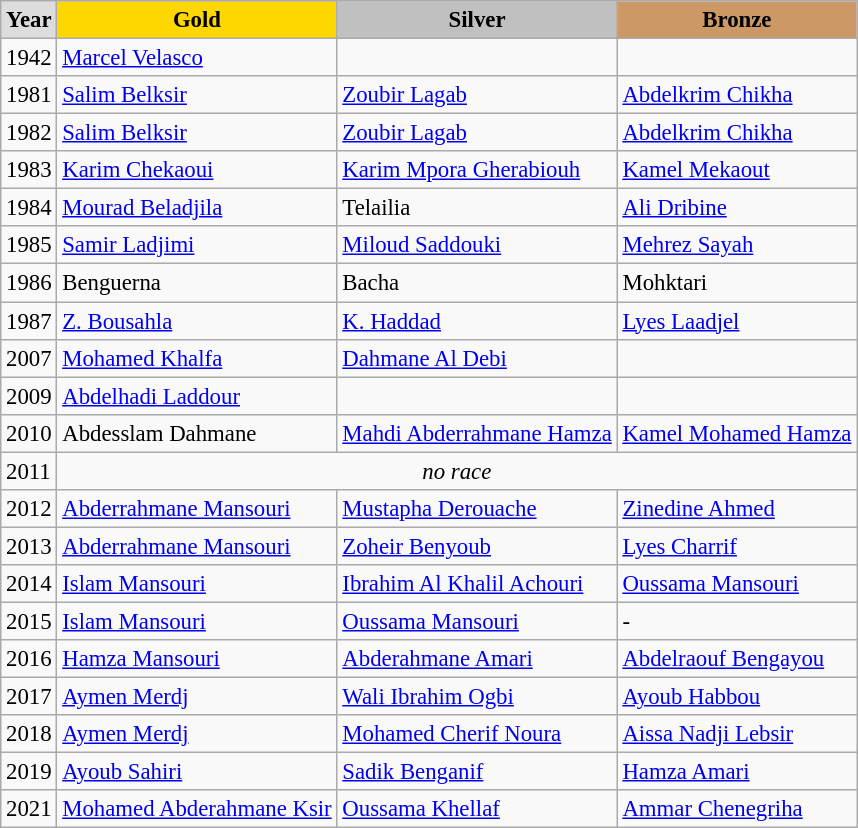<table class="wikitable sortable" style="font-size:95%">
<tr style="text-align:center; background:#e4e4e4; font-weight:bold;">
<td style="background:#ddd; ">Year</td>
<td style="background:gold; ">Gold</td>
<td style="background:silver; ">Silver</td>
<td style="background:#c96; ">Bronze</td>
</tr>
<tr>
<td>1942</td>
<td> <a href='#'>Marcel Velasco</a></td>
<td></td>
<td></td>
</tr>
<tr>
<td>1981</td>
<td><a href='#'>Salim Belksir</a></td>
<td><a href='#'>Zoubir Lagab</a></td>
<td><a href='#'>Abdelkrim Chikha</a></td>
</tr>
<tr>
<td>1982</td>
<td><a href='#'>Salim Belksir</a></td>
<td><a href='#'>Zoubir Lagab</a></td>
<td><a href='#'>Abdelkrim Chikha</a></td>
</tr>
<tr>
<td>1983</td>
<td><a href='#'>Karim Chekaoui</a></td>
<td><a href='#'>Karim Mpora Gherabiouh</a></td>
<td><a href='#'>Kamel Mekaout</a></td>
</tr>
<tr>
<td>1984</td>
<td><a href='#'>Mourad Beladjila</a></td>
<td>Telailia</td>
<td><a href='#'>Ali Dribine</a></td>
</tr>
<tr>
<td>1985</td>
<td><a href='#'>Samir Ladjimi</a></td>
<td><a href='#'>Miloud Saddouki</a></td>
<td><a href='#'>Mehrez Sayah</a></td>
</tr>
<tr>
<td>1986</td>
<td>Benguerna</td>
<td>Bacha</td>
<td>Mohktari</td>
</tr>
<tr>
<td>1987</td>
<td><a href='#'>Z. Bousahla</a></td>
<td><a href='#'>K. Haddad</a></td>
<td><a href='#'>Lyes Laadjel</a></td>
</tr>
<tr>
<td>2007</td>
<td><a href='#'>Mohamed Khalfa</a></td>
<td><a href='#'>Dahmane Al Debi</a></td>
<td></td>
</tr>
<tr>
<td>2009</td>
<td><a href='#'>Abdelhadi Laddour</a></td>
<td></td>
<td></td>
</tr>
<tr>
<td>2010</td>
<td>Abdesslam Dahmane</td>
<td><a href='#'>Mahdi Abderrahmane Hamza</a></td>
<td><a href='#'>Kamel Mohamed Hamza</a></td>
</tr>
<tr>
<td>2011</td>
<td colspan=3; align=center><em>no race</em></td>
</tr>
<tr>
<td>2012</td>
<td><a href='#'>Abderrahmane Mansouri</a></td>
<td><a href='#'>Mustapha Derouache</a></td>
<td><a href='#'>Zinedine Ahmed</a></td>
</tr>
<tr>
<td>2013</td>
<td><a href='#'>Abderrahmane Mansouri</a></td>
<td><a href='#'>Zoheir Benyoub</a></td>
<td><a href='#'>Lyes Charrif</a></td>
</tr>
<tr>
<td>2014</td>
<td><a href='#'>Islam Mansouri</a></td>
<td><a href='#'>Ibrahim Al Khalil Achouri</a></td>
<td><a href='#'>Oussama Mansouri</a></td>
</tr>
<tr>
<td>2015</td>
<td><a href='#'>Islam Mansouri</a></td>
<td><a href='#'>Oussama Mansouri</a></td>
<td>-</td>
</tr>
<tr>
<td>2016</td>
<td><a href='#'>Hamza Mansouri</a></td>
<td><a href='#'>Abderahmane Amari</a></td>
<td><a href='#'>Abdelraouf Bengayou</a></td>
</tr>
<tr>
<td>2017</td>
<td><a href='#'>Aymen Merdj</a></td>
<td><a href='#'>Wali Ibrahim Ogbi</a></td>
<td><a href='#'>Ayoub Habbou</a></td>
</tr>
<tr>
<td>2018</td>
<td><a href='#'>Aymen Merdj</a></td>
<td><a href='#'>Mohamed Cherif Noura</a></td>
<td><a href='#'>Aissa Nadji Lebsir</a></td>
</tr>
<tr>
<td>2019</td>
<td><a href='#'>Ayoub Sahiri</a></td>
<td><a href='#'>Sadik Benganif</a></td>
<td><a href='#'>Hamza Amari</a></td>
</tr>
<tr>
<td>2021</td>
<td><a href='#'>Mohamed Abderahmane Ksir</a></td>
<td><a href='#'>Oussama Khellaf</a></td>
<td><a href='#'>Ammar Chenegriha</a></td>
</tr>
</table>
